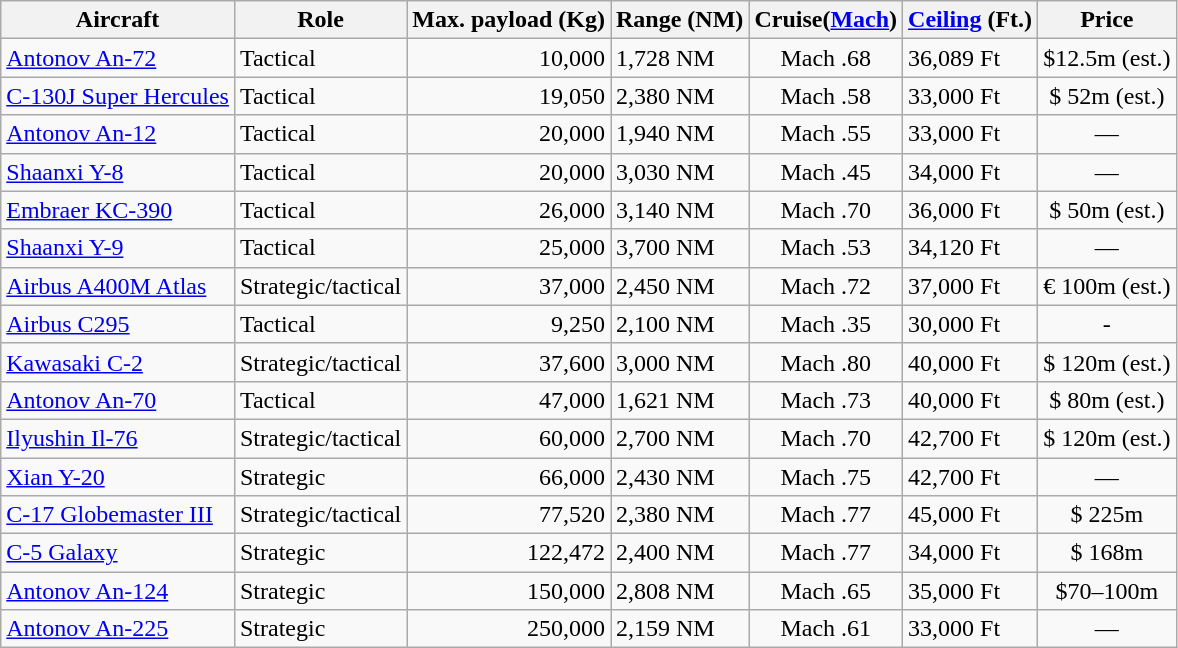<table class="wikitable sortable">
<tr>
<th>Aircraft</th>
<th>Role</th>
<th align="right">Max. payload (Kg)</th>
<th>Range (NM)</th>
<th>Cruise(<a href='#'>Mach</a>)</th>
<th><a href='#'>Ceiling</a> (Ft.)</th>
<th data-sort-type="currency">Price</th>
</tr>
<tr>
<td><a href='#'>Antonov An-72</a></td>
<td>Tactical</td>
<td align="right">10,000</td>
<td>1,728 NM</td>
<td style="text-align:center;">Mach .68</td>
<td>36,089 Ft</td>
<td style="text-align:center;">$12.5m (est.)</td>
</tr>
<tr>
<td><a href='#'>C-130J Super Hercules</a></td>
<td>Tactical</td>
<td align="right">19,050</td>
<td>2,380 NM</td>
<td style="text-align:center;">Mach .58</td>
<td>33,000 Ft</td>
<td style="text-align:center;">$ 52m (est.)</td>
</tr>
<tr>
<td><a href='#'>Antonov An-12</a></td>
<td>Tactical</td>
<td align="right">20,000</td>
<td>1,940 NM</td>
<td style="text-align:center;">Mach .55</td>
<td>33,000 Ft</td>
<td style="text-align:center;">—</td>
</tr>
<tr>
<td><a href='#'>Shaanxi Y-8</a></td>
<td>Tactical</td>
<td align="right">20,000</td>
<td>3,030 NM</td>
<td style="text-align:center;">Mach .45</td>
<td>34,000 Ft</td>
<td style="text-align:center;">—</td>
</tr>
<tr>
<td><a href='#'>Embraer KC-390</a></td>
<td>Tactical</td>
<td align="right">26,000</td>
<td>3,140 NM</td>
<td style="text-align:center;">Mach .70</td>
<td>36,000 Ft</td>
<td style="text-align:center;">$ 50m (est.)</td>
</tr>
<tr>
<td><a href='#'>Shaanxi Y-9</a></td>
<td>Tactical</td>
<td align="right">25,000</td>
<td>3,700 NM</td>
<td style="text-align:center;">Mach .53</td>
<td>34,120 Ft</td>
<td style="text-align:center;">—</td>
</tr>
<tr>
<td><a href='#'>Airbus A400M Atlas</a></td>
<td>Strategic/tactical</td>
<td align="right">37,000</td>
<td>2,450 NM</td>
<td style="text-align:center;">Mach .72</td>
<td>37,000 Ft</td>
<td style="text-align:center;">€ 100m (est.)</td>
</tr>
<tr>
<td><a href='#'>Airbus C295</a></td>
<td>Tactical</td>
<td align="right">9,250</td>
<td>2,100 NM</td>
<td style="text-align:center;">Mach .35</td>
<td>30,000 Ft</td>
<td style="text-align:center;">-</td>
</tr>
<tr>
<td><a href='#'>Kawasaki C-2</a></td>
<td>Strategic/tactical</td>
<td align="right">37,600</td>
<td>3,000 NM</td>
<td style="text-align:center;">Mach .80</td>
<td>40,000 Ft</td>
<td style="text-align:center;">$ 120m (est.)</td>
</tr>
<tr>
<td><a href='#'>Antonov An-70</a></td>
<td>Tactical</td>
<td align="right">47,000</td>
<td>1,621 NM</td>
<td style="text-align:center;">Mach .73</td>
<td>40,000 Ft</td>
<td style="text-align:center;">$ 80m (est.)</td>
</tr>
<tr>
<td><a href='#'>Ilyushin Il-76</a></td>
<td>Strategic/tactical</td>
<td align="right">60,000</td>
<td>2,700 NM</td>
<td style="text-align:center;">Mach .70</td>
<td>42,700 Ft</td>
<td style="text-align:center;">$ 120m (est.)</td>
</tr>
<tr>
<td><a href='#'>Xian Y-20</a></td>
<td>Strategic</td>
<td align="right">66,000</td>
<td>2,430 NM</td>
<td style="text-align:center;">Mach .75</td>
<td>42,700 Ft</td>
<td style="text-align:center;">—</td>
</tr>
<tr>
<td><a href='#'>C-17 Globemaster III</a></td>
<td>Strategic/tactical</td>
<td align="right">77,520</td>
<td>2,380 NM</td>
<td style="text-align:center;">Mach .77</td>
<td>45,000 Ft</td>
<td style="text-align:center;">$ 225m</td>
</tr>
<tr>
<td><a href='#'>C-5 Galaxy</a></td>
<td>Strategic</td>
<td align="right">122,472</td>
<td>2,400 NM</td>
<td style="text-align:center;">Mach .77</td>
<td>34,000 Ft</td>
<td style="text-align:center;">$ 168m</td>
</tr>
<tr>
<td><a href='#'>Antonov An-124</a></td>
<td>Strategic</td>
<td align="right">150,000</td>
<td>2,808 NM</td>
<td style="text-align:center;">Mach .65</td>
<td>35,000 Ft</td>
<td style="text-align:center;">$70–100m</td>
</tr>
<tr>
<td><a href='#'>Antonov An-225</a></td>
<td>Strategic</td>
<td align="right">250,000</td>
<td>2,159 NM</td>
<td style="text-align:center;">Mach .61</td>
<td>33,000 Ft</td>
<td style="text-align:center;">—</td>
</tr>
</table>
